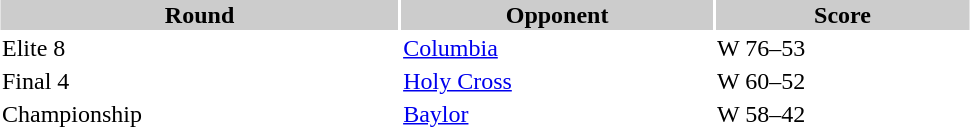<table style="width:650px; border:'1' 'solid' 'gray'; margin:auto;">
<tr>
<th style="background:#ccc;">Round</th>
<th style="background:#ccc;">Opponent</th>
<th style="background:#ccc;">Score</th>
</tr>
<tr>
<td>Elite 8</td>
<td><a href='#'>Columbia</a></td>
<td>W 76–53</td>
</tr>
<tr>
<td>Final 4</td>
<td><a href='#'>Holy Cross</a></td>
<td>W 60–52</td>
</tr>
<tr>
<td>Championship</td>
<td><a href='#'>Baylor</a></td>
<td>W 58–42</td>
</tr>
</table>
